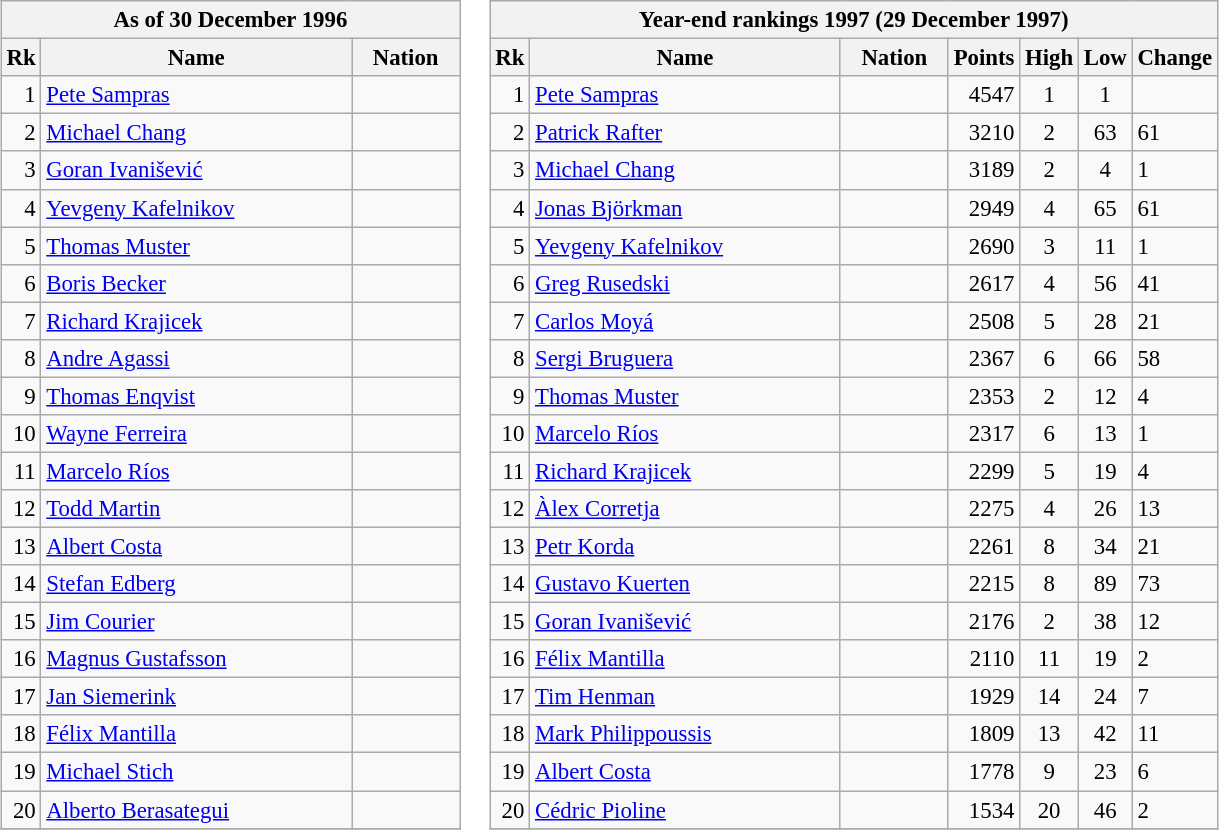<table>
<tr valign="top">
<td><br><table class="wikitable" style="font-size:95%">
<tr>
<th colspan="3">As of 30 December 1996</th>
</tr>
<tr>
<th>Rk</th>
<th width="200">Name</th>
<th width="65">Nation</th>
</tr>
<tr>
<td align="right">1</td>
<td><a href='#'>Pete Sampras</a></td>
<td></td>
</tr>
<tr>
<td align="right">2</td>
<td><a href='#'>Michael Chang</a></td>
<td></td>
</tr>
<tr>
<td align="right">3</td>
<td><a href='#'>Goran Ivanišević</a></td>
<td></td>
</tr>
<tr>
<td align="right">4</td>
<td><a href='#'>Yevgeny Kafelnikov</a></td>
<td></td>
</tr>
<tr>
<td align="right">5</td>
<td><a href='#'>Thomas Muster</a></td>
<td></td>
</tr>
<tr>
<td align="right">6</td>
<td><a href='#'>Boris Becker</a></td>
<td></td>
</tr>
<tr>
<td align="right">7</td>
<td><a href='#'>Richard Krajicek</a></td>
<td></td>
</tr>
<tr>
<td align="right">8</td>
<td><a href='#'>Andre Agassi</a></td>
<td></td>
</tr>
<tr>
<td align="right">9</td>
<td><a href='#'>Thomas Enqvist</a></td>
<td></td>
</tr>
<tr>
<td align="right">10</td>
<td><a href='#'>Wayne Ferreira</a></td>
<td></td>
</tr>
<tr>
<td align="right">11</td>
<td><a href='#'>Marcelo Ríos</a></td>
<td></td>
</tr>
<tr>
<td align="right">12</td>
<td><a href='#'>Todd Martin</a></td>
<td></td>
</tr>
<tr>
<td align="right">13</td>
<td><a href='#'>Albert Costa</a></td>
<td></td>
</tr>
<tr>
<td align="right">14</td>
<td><a href='#'>Stefan Edberg</a></td>
<td></td>
</tr>
<tr>
<td align="right">15</td>
<td><a href='#'>Jim Courier</a></td>
<td></td>
</tr>
<tr>
<td align="right">16</td>
<td><a href='#'>Magnus Gustafsson</a></td>
<td></td>
</tr>
<tr>
<td align="right">17</td>
<td><a href='#'>Jan Siemerink</a></td>
<td></td>
</tr>
<tr>
<td align="right">18</td>
<td><a href='#'>Félix Mantilla</a></td>
<td></td>
</tr>
<tr>
<td align="right">19</td>
<td><a href='#'>Michael Stich</a></td>
<td></td>
</tr>
<tr>
<td align="right">20</td>
<td><a href='#'>Alberto Berasategui</a></td>
<td></td>
</tr>
<tr>
</tr>
</table>
</td>
<td><br><table class="wikitable" style="font-size:95%">
<tr>
<th colspan="7">Year-end rankings 1997 (29 December 1997)</th>
</tr>
<tr valign="top">
<th>Rk</th>
<th width="200">Name</th>
<th width="65">Nation</th>
<th>Points</th>
<th>High</th>
<th>Low</th>
<th>Change</th>
</tr>
<tr>
<td align="right">1</td>
<td><a href='#'>Pete Sampras</a></td>
<td></td>
<td align="right">4547</td>
<td align="center">1</td>
<td align="center">1</td>
<td align="left"></td>
</tr>
<tr>
<td align="right">2</td>
<td><a href='#'>Patrick Rafter</a></td>
<td></td>
<td align="right">3210</td>
<td align="center">2</td>
<td align="center">63</td>
<td align="left"> 61</td>
</tr>
<tr>
<td align="right">3</td>
<td><a href='#'>Michael Chang</a></td>
<td></td>
<td align="right">3189</td>
<td align="center">2</td>
<td align="center">4</td>
<td align="left"> 1</td>
</tr>
<tr>
<td align="right">4</td>
<td><a href='#'>Jonas Björkman</a></td>
<td></td>
<td align="right">2949</td>
<td align="center">4</td>
<td align="center">65</td>
<td align="left"> 61</td>
</tr>
<tr>
<td align="right">5</td>
<td><a href='#'>Yevgeny Kafelnikov</a></td>
<td></td>
<td align="right">2690</td>
<td align="center">3</td>
<td align="center">11</td>
<td align="left"> 1</td>
</tr>
<tr>
<td align="right">6</td>
<td><a href='#'>Greg Rusedski</a></td>
<td></td>
<td align="right">2617</td>
<td align="center">4</td>
<td align="center">56</td>
<td align="left"> 41</td>
</tr>
<tr>
<td align="right">7</td>
<td><a href='#'>Carlos Moyá</a></td>
<td></td>
<td align="right">2508</td>
<td align="center">5</td>
<td align="center">28</td>
<td align="left"> 21</td>
</tr>
<tr>
<td align="right">8</td>
<td><a href='#'>Sergi Bruguera</a></td>
<td></td>
<td align="right">2367</td>
<td align="center">6</td>
<td align="center">66</td>
<td align="left"> 58</td>
</tr>
<tr>
<td align="right">9</td>
<td><a href='#'>Thomas Muster</a></td>
<td></td>
<td align="right">2353</td>
<td align="center">2</td>
<td align="center">12</td>
<td align="left"> 4</td>
</tr>
<tr>
<td align="right">10</td>
<td><a href='#'>Marcelo Ríos</a></td>
<td></td>
<td align="right">2317</td>
<td align="center">6</td>
<td align="center">13</td>
<td align="left"> 1</td>
</tr>
<tr>
<td align="right">11</td>
<td><a href='#'>Richard Krajicek</a></td>
<td></td>
<td align="right">2299</td>
<td align="center">5</td>
<td align="center">19</td>
<td align="left"> 4</td>
</tr>
<tr>
<td align="right">12</td>
<td><a href='#'>Àlex Corretja</a></td>
<td></td>
<td align="right">2275</td>
<td align="center">4</td>
<td align="center">26</td>
<td align="left"> 13</td>
</tr>
<tr>
<td align="right">13</td>
<td><a href='#'>Petr Korda</a></td>
<td></td>
<td align="right">2261</td>
<td align="center">8</td>
<td align="center">34</td>
<td align="left"> 21</td>
</tr>
<tr>
<td align="right">14</td>
<td><a href='#'>Gustavo Kuerten</a></td>
<td></td>
<td align="right">2215</td>
<td align="center">8</td>
<td align="center">89</td>
<td align="left"> 73</td>
</tr>
<tr>
<td align="right">15</td>
<td><a href='#'>Goran Ivanišević</a></td>
<td></td>
<td align="right">2176</td>
<td align="center">2</td>
<td align="center">38</td>
<td align="left"> 12</td>
</tr>
<tr>
<td align="right">16</td>
<td><a href='#'>Félix Mantilla</a></td>
<td></td>
<td align="right">2110</td>
<td align="center">11</td>
<td align="center">19</td>
<td align="left"> 2</td>
</tr>
<tr>
<td align="right">17</td>
<td><a href='#'>Tim Henman</a></td>
<td></td>
<td align="right">1929</td>
<td align="center">14</td>
<td align="center">24</td>
<td align="left"> 7</td>
</tr>
<tr>
<td align="right">18</td>
<td><a href='#'>Mark Philippoussis</a></td>
<td></td>
<td align="right">1809</td>
<td align="center">13</td>
<td align="center">42</td>
<td align="left"> 11</td>
</tr>
<tr>
<td align="right">19</td>
<td><a href='#'>Albert Costa</a></td>
<td></td>
<td align="right">1778</td>
<td align="center">9</td>
<td align="center">23</td>
<td align="left"> 6</td>
</tr>
<tr>
<td align="right">20</td>
<td><a href='#'>Cédric Pioline</a></td>
<td></td>
<td align="right">1534</td>
<td align="center">20</td>
<td align="center">46</td>
<td align="left"> 2</td>
</tr>
<tr>
</tr>
</table>
</td>
</tr>
<tr>
</tr>
</table>
